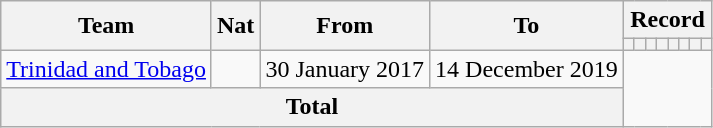<table class="wikitable" style="text-align: center">
<tr>
<th rowspan="2">Team</th>
<th rowspan="2">Nat</th>
<th rowspan="2">From</th>
<th rowspan="2">To</th>
<th colspan="9">Record</th>
</tr>
<tr>
<th></th>
<th></th>
<th></th>
<th></th>
<th></th>
<th></th>
<th></th>
<th></th>
</tr>
<tr>
<td align=left><a href='#'>Trinidad and Tobago</a></td>
<td align=centre></td>
<td align=left>30 January 2017</td>
<td align=left>14 December 2019<br></td>
</tr>
<tr>
<th colspan="4">Total<br></th>
</tr>
</table>
